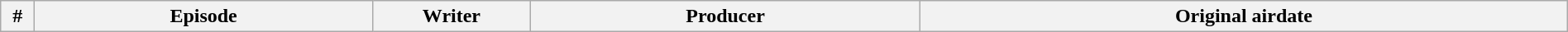<table class="wikitable plainrowheaders" style="width:100%; margin:auto;">
<tr>
<th width="20">#</th>
<th>Episode</th>
<th width="120">Writer</th>
<th>Producer</th>
<th>Original airdate<br>




</th>
</tr>
</table>
